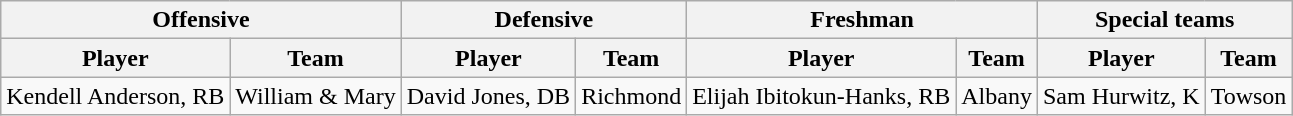<table class="wikitable" border="1">
<tr>
<th colspan="2">Offensive</th>
<th colspan="2">Defensive</th>
<th colspan="2">Freshman</th>
<th colspan="2">Special teams</th>
</tr>
<tr>
<th>Player</th>
<th>Team</th>
<th>Player</th>
<th>Team</th>
<th>Player</th>
<th>Team</th>
<th>Player</th>
<th>Team</th>
</tr>
<tr>
<td>Kendell Anderson, RB</td>
<td>William & Mary</td>
<td>David Jones, DB</td>
<td>Richmond</td>
<td>Elijah Ibitokun-Hanks, RB</td>
<td>Albany</td>
<td>Sam Hurwitz, K</td>
<td>Towson</td>
</tr>
</table>
